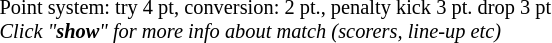<table width=100%>
<tr>
<td align=left width=60% style="font-size: 85%">Point system: try 4 pt, conversion: 2 pt., penalty kick 3 pt. drop 3 pt <br><em>Click "<strong>show</strong>" for more info about match (scorers, line-up etc)</em></td>
</tr>
</table>
